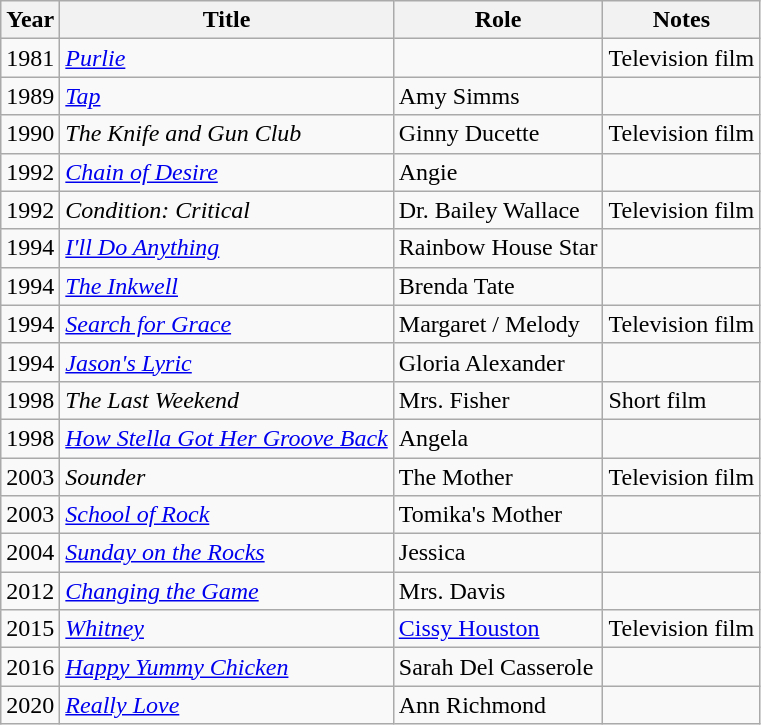<table class="wikitable sortable">
<tr>
<th>Year</th>
<th>Title</th>
<th>Role</th>
<th class="unsortable">Notes</th>
</tr>
<tr>
<td>1981</td>
<td><em><a href='#'>Purlie</a></em></td>
<td></td>
<td>Television film</td>
</tr>
<tr>
<td>1989</td>
<td><em><a href='#'>Tap</a></em></td>
<td>Amy Simms</td>
<td></td>
</tr>
<tr>
<td>1990</td>
<td><em>The Knife and Gun Club</em></td>
<td>Ginny Ducette</td>
<td>Television film</td>
</tr>
<tr>
<td>1992</td>
<td><em><a href='#'>Chain of Desire</a></em></td>
<td>Angie</td>
<td></td>
</tr>
<tr>
<td>1992</td>
<td><em>Condition: Critical</em></td>
<td>Dr. Bailey Wallace</td>
<td>Television film</td>
</tr>
<tr>
<td>1994</td>
<td><em><a href='#'>I'll Do Anything</a></em></td>
<td>Rainbow House Star</td>
<td></td>
</tr>
<tr>
<td>1994</td>
<td><em><a href='#'>The Inkwell</a></em></td>
<td>Brenda Tate</td>
<td></td>
</tr>
<tr>
<td>1994</td>
<td><em><a href='#'>Search for Grace</a></em></td>
<td>Margaret / Melody</td>
<td>Television film</td>
</tr>
<tr>
<td>1994</td>
<td><em><a href='#'>Jason's Lyric</a></em></td>
<td>Gloria Alexander</td>
<td></td>
</tr>
<tr>
<td>1998</td>
<td><em>The Last Weekend</em></td>
<td>Mrs. Fisher</td>
<td>Short film</td>
</tr>
<tr>
<td>1998</td>
<td><em><a href='#'>How Stella Got Her Groove Back</a></em></td>
<td>Angela</td>
<td><br></td>
</tr>
<tr>
<td>2003</td>
<td><em>Sounder</em></td>
<td>The Mother</td>
<td>Television film</td>
</tr>
<tr>
<td>2003</td>
<td><em><a href='#'>School of Rock</a></em></td>
<td>Tomika's Mother</td>
<td></td>
</tr>
<tr>
<td>2004</td>
<td><em><a href='#'>Sunday on the Rocks</a></em></td>
<td>Jessica</td>
<td></td>
</tr>
<tr>
<td>2012</td>
<td><em><a href='#'>Changing the Game</a></em></td>
<td>Mrs. Davis</td>
<td></td>
</tr>
<tr>
<td>2015</td>
<td><em><a href='#'>Whitney</a></em></td>
<td><a href='#'>Cissy Houston</a></td>
<td>Television film</td>
</tr>
<tr>
<td>2016</td>
<td><em><a href='#'>Happy Yummy Chicken</a></em></td>
<td>Sarah Del Casserole</td>
<td></td>
</tr>
<tr>
<td>2020</td>
<td><em><a href='#'>Really Love</a></em></td>
<td>Ann Richmond</td>
<td></td>
</tr>
</table>
